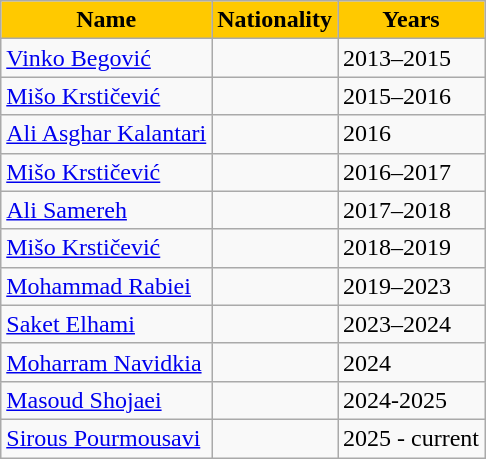<table class="wikitable" style="text-align: center">
<tr>
<th style="color:#000000; background:#FFC900;">Name</th>
<th style="color:#000000; background:#FFC900;">Nationality</th>
<th style="color:#000000; background:#FFC900;">Years</th>
</tr>
<tr>
<td align="left"><a href='#'>Vinko Begović</a></td>
<td></td>
<td align="left">2013–2015</td>
</tr>
<tr>
<td align="left"><a href='#'>Mišo Krstičević</a></td>
<td></td>
<td align="left">2015–2016</td>
</tr>
<tr>
<td align="left"><a href='#'>Ali Asghar Kalantari</a></td>
<td></td>
<td align="left">2016</td>
</tr>
<tr>
<td align="left"><a href='#'>Mišo Krstičević</a></td>
<td></td>
<td align="left">2016–2017</td>
</tr>
<tr>
<td align=left><a href='#'>Ali Samereh</a></td>
<td></td>
<td align=left>2017–2018</td>
</tr>
<tr>
<td align=left><a href='#'>Mišo Krstičević</a></td>
<td></td>
<td align=left>2018–2019</td>
</tr>
<tr>
<td align=left><a href='#'>Mohammad Rabiei</a></td>
<td></td>
<td align=left>2019–2023</td>
</tr>
<tr>
<td align=left><a href='#'>Saket Elhami</a></td>
<td></td>
<td align=left>2023–2024</td>
</tr>
<tr>
<td align=left><a href='#'>Moharram Navidkia</a></td>
<td></td>
<td align=left>2024</td>
</tr>
<tr>
<td align=left><a href='#'>Masoud Shojaei</a></td>
<td></td>
<td align=left>2024-2025</td>
</tr>
<tr>
<td align=left><a href='#'>Sirous Pourmousavi</a></td>
<td></td>
<td align=left>2025 - current</td>
</tr>
</table>
